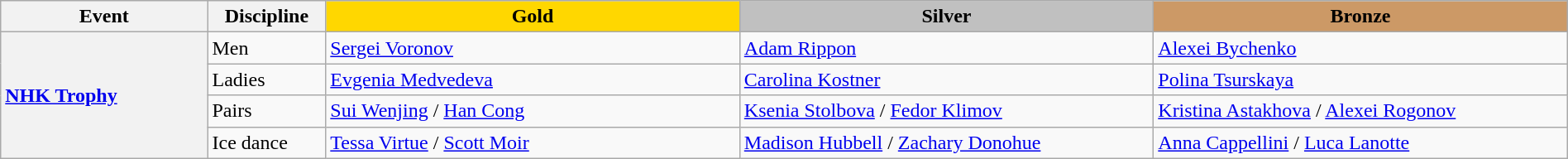<table class="wikitable unsortable" style="text-align:left; width:100%;">
<tr>
<th scope="col" style="width:10%">Event</th>
<th scope="col" style="width:5%">Discipline</th>
<td scope="col" style="text-align:center; width:20%; background:gold"><strong>Gold</strong></td>
<td scope="col" style="text-align:center; width:20%; background:silver"><strong>Silver</strong></td>
<td scope="col" style="text-align:center; width:20%; background:#c96"><strong>Bronze</strong></td>
</tr>
<tr>
<th scope="row" style="text-align:left" rowspan="4"> <a href='#'>NHK Trophy</a></th>
<td>Men</td>
<td> <a href='#'>Sergei Voronov</a></td>
<td> <a href='#'>Adam Rippon</a></td>
<td> <a href='#'>Alexei Bychenko</a></td>
</tr>
<tr>
<td>Ladies</td>
<td> <a href='#'>Evgenia Medvedeva</a></td>
<td> <a href='#'>Carolina Kostner</a></td>
<td> <a href='#'>Polina Tsurskaya</a></td>
</tr>
<tr>
<td>Pairs</td>
<td> <a href='#'>Sui Wenjing</a> / <a href='#'>Han Cong</a></td>
<td> <a href='#'>Ksenia Stolbova</a> / <a href='#'>Fedor Klimov</a></td>
<td> <a href='#'>Kristina Astakhova</a> / <a href='#'>Alexei Rogonov</a></td>
</tr>
<tr>
<td>Ice dance</td>
<td> <a href='#'>Tessa Virtue</a> / <a href='#'>Scott Moir</a></td>
<td> <a href='#'>Madison Hubbell</a> / <a href='#'>Zachary Donohue</a></td>
<td> <a href='#'>Anna Cappellini</a> / <a href='#'>Luca Lanotte</a></td>
</tr>
</table>
